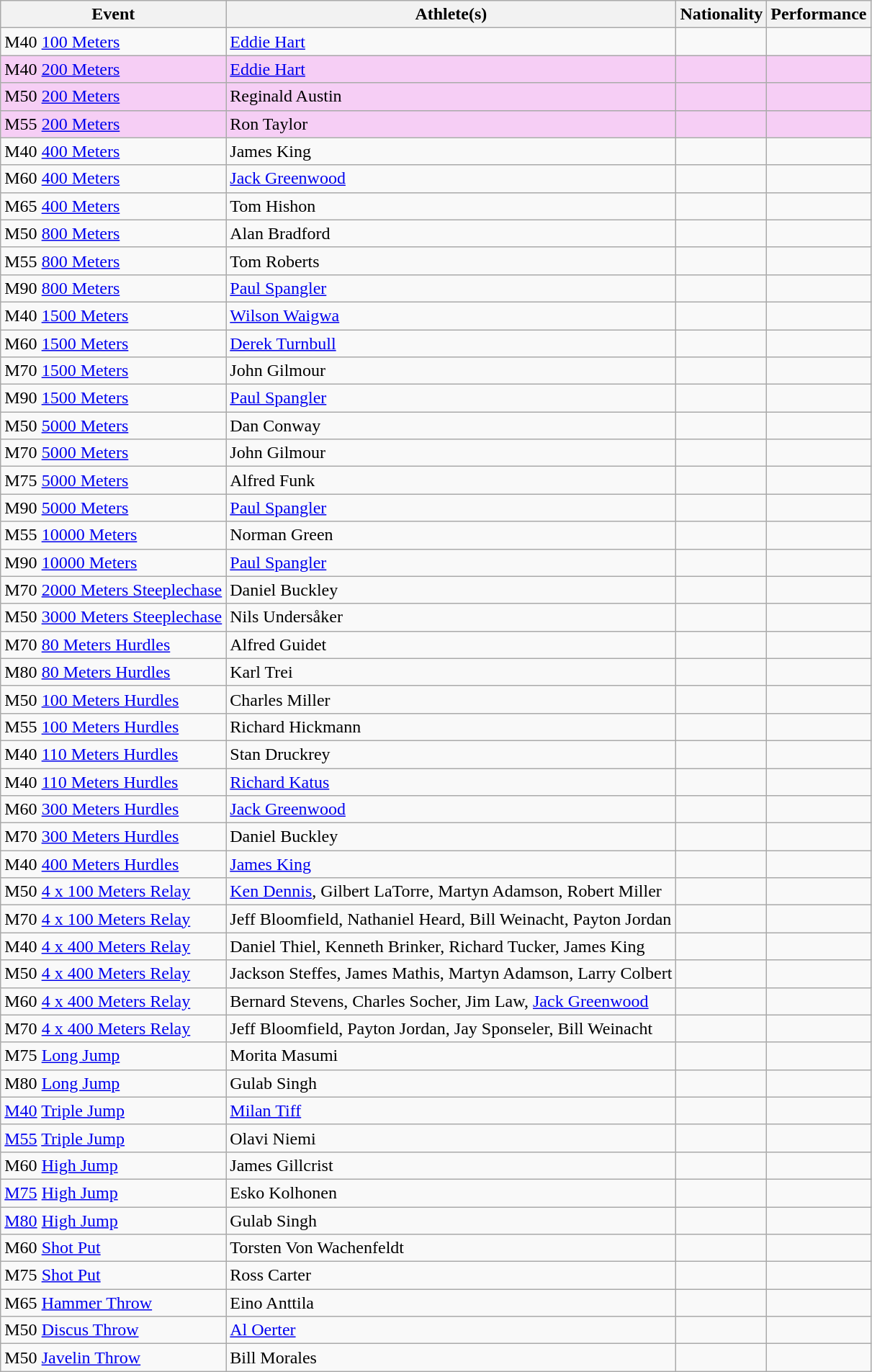<table class="wikitable">
<tr>
<th>Event</th>
<th>Athlete(s)</th>
<th>Nationality</th>
<th>Performance</th>
</tr>
<tr>
<td>M40 <a href='#'>100 Meters</a></td>
<td><a href='#'>Eddie Hart</a></td>
<td></td>
<td></td>
</tr>
<tr bgcolor=#f6CEF5>
<td>M40 <a href='#'>200 Meters</a></td>
<td><a href='#'>Eddie Hart</a></td>
<td></td>
<td></td>
</tr>
<tr bgcolor=#f6CEF5>
<td>M50 <a href='#'>200 Meters</a></td>
<td>Reginald Austin</td>
<td></td>
<td></td>
</tr>
<tr bgcolor=#f6CEF5>
<td>M55 <a href='#'>200 Meters</a></td>
<td>Ron Taylor</td>
<td></td>
<td></td>
</tr>
<tr>
<td>M40 <a href='#'>400 Meters</a></td>
<td>James King</td>
<td></td>
<td></td>
</tr>
<tr>
<td>M60 <a href='#'>400 Meters</a></td>
<td><a href='#'>Jack Greenwood</a></td>
<td></td>
<td></td>
</tr>
<tr>
<td>M65 <a href='#'>400 Meters</a></td>
<td>Tom Hishon</td>
<td></td>
<td></td>
</tr>
<tr>
<td>M50 <a href='#'>800 Meters</a></td>
<td>Alan Bradford</td>
<td></td>
<td></td>
</tr>
<tr>
<td>M55 <a href='#'>800 Meters</a></td>
<td>Tom Roberts</td>
<td></td>
<td></td>
</tr>
<tr>
<td>M90 <a href='#'>800 Meters</a></td>
<td><a href='#'>Paul Spangler</a></td>
<td></td>
<td></td>
</tr>
<tr>
<td>M40 <a href='#'>1500 Meters</a></td>
<td><a href='#'>Wilson Waigwa</a></td>
<td></td>
<td></td>
</tr>
<tr>
<td>M60 <a href='#'>1500 Meters</a></td>
<td><a href='#'>Derek Turnbull</a></td>
<td></td>
<td></td>
</tr>
<tr>
<td>M70 <a href='#'>1500 Meters</a></td>
<td>John Gilmour</td>
<td></td>
<td></td>
</tr>
<tr>
<td>M90 <a href='#'>1500 Meters</a></td>
<td><a href='#'>Paul Spangler</a></td>
<td></td>
<td></td>
</tr>
<tr>
<td>M50 <a href='#'>5000 Meters</a></td>
<td>Dan Conway</td>
<td></td>
<td></td>
</tr>
<tr>
<td>M70 <a href='#'>5000 Meters</a></td>
<td>John Gilmour</td>
<td></td>
<td></td>
</tr>
<tr>
<td>M75 <a href='#'>5000 Meters</a></td>
<td>Alfred Funk</td>
<td></td>
<td></td>
</tr>
<tr>
<td>M90 <a href='#'>5000 Meters</a></td>
<td><a href='#'>Paul Spangler</a></td>
<td></td>
<td></td>
</tr>
<tr>
<td>M55 <a href='#'>10000 Meters</a></td>
<td>Norman Green</td>
<td></td>
<td></td>
</tr>
<tr>
<td>M90 <a href='#'>10000 Meters</a></td>
<td><a href='#'>Paul Spangler</a></td>
<td></td>
<td></td>
</tr>
<tr>
<td>M70 <a href='#'>2000 Meters Steeplechase</a></td>
<td>Daniel Buckley</td>
<td></td>
<td></td>
</tr>
<tr>
<td>M50 <a href='#'>3000 Meters Steeplechase</a></td>
<td>Nils Undersåker</td>
<td></td>
<td></td>
</tr>
<tr>
<td>M70 <a href='#'>80 Meters Hurdles</a></td>
<td>Alfred Guidet</td>
<td></td>
<td></td>
</tr>
<tr>
<td>M80 <a href='#'>80 Meters Hurdles</a></td>
<td>Karl Trei</td>
<td></td>
<td></td>
</tr>
<tr>
<td>M50 <a href='#'>100 Meters Hurdles</a></td>
<td>Charles Miller</td>
<td></td>
<td></td>
</tr>
<tr>
<td>M55 <a href='#'>100 Meters Hurdles</a></td>
<td>Richard Hickmann</td>
<td></td>
<td></td>
</tr>
<tr>
<td>M40 <a href='#'>110 Meters Hurdles</a></td>
<td>Stan Druckrey</td>
<td></td>
<td></td>
</tr>
<tr>
<td>M40 <a href='#'>110 Meters Hurdles</a></td>
<td><a href='#'>Richard Katus</a></td>
<td></td>
<td></td>
</tr>
<tr>
<td>M60 <a href='#'>300 Meters Hurdles</a></td>
<td><a href='#'>Jack Greenwood</a></td>
<td></td>
<td></td>
</tr>
<tr>
<td>M70 <a href='#'>300 Meters Hurdles</a></td>
<td>Daniel Buckley</td>
<td></td>
<td></td>
</tr>
<tr>
<td>M40 <a href='#'>400 Meters Hurdles</a></td>
<td><a href='#'>James King</a></td>
<td></td>
<td></td>
</tr>
<tr>
<td>M50 <a href='#'>4 x 100 Meters Relay</a></td>
<td><a href='#'>Ken Dennis</a>, Gilbert LaTorre, Martyn Adamson, Robert Miller</td>
<td></td>
<td></td>
</tr>
<tr>
<td>M70 <a href='#'>4 x 100 Meters Relay</a></td>
<td>Jeff Bloomfield, Nathaniel Heard, Bill Weinacht, Payton Jordan</td>
<td></td>
<td></td>
</tr>
<tr>
<td>M40 <a href='#'>4 x 400 Meters Relay</a></td>
<td>Daniel Thiel, Kenneth Brinker, Richard Tucker, James King</td>
<td></td>
<td></td>
</tr>
<tr>
<td>M50 <a href='#'>4 x 400 Meters Relay</a></td>
<td>Jackson Steffes, James Mathis, Martyn Adamson, Larry Colbert</td>
<td></td>
<td></td>
</tr>
<tr>
<td>M60 <a href='#'>4 x 400 Meters Relay</a></td>
<td>Bernard Stevens, Charles Socher, Jim Law, <a href='#'>Jack Greenwood</a></td>
<td></td>
<td></td>
</tr>
<tr>
<td>M70 <a href='#'>4 x 400 Meters Relay</a></td>
<td>Jeff Bloomfield, Payton Jordan, Jay Sponseler, Bill Weinacht</td>
<td></td>
<td></td>
</tr>
<tr>
<td>M75 <a href='#'>Long Jump</a></td>
<td>Morita Masumi</td>
<td></td>
<td></td>
</tr>
<tr>
<td>M80 <a href='#'>Long Jump</a></td>
<td>Gulab Singh</td>
<td></td>
<td></td>
</tr>
<tr>
<td><a href='#'>M40</a> <a href='#'>Triple Jump</a></td>
<td><a href='#'>Milan Tiff</a></td>
<td></td>
<td></td>
</tr>
<tr>
<td><a href='#'>M55</a> <a href='#'>Triple Jump</a></td>
<td>Olavi Niemi</td>
<td></td>
<td></td>
</tr>
<tr>
<td>M60 <a href='#'>High Jump</a></td>
<td>James Gillcrist</td>
<td></td>
<td></td>
</tr>
<tr>
<td><a href='#'>M75</a> <a href='#'>High Jump</a></td>
<td>Esko Kolhonen</td>
<td></td>
<td></td>
</tr>
<tr>
<td><a href='#'>M80</a> <a href='#'>High Jump</a></td>
<td>Gulab Singh</td>
<td></td>
<td></td>
</tr>
<tr>
<td>M60 <a href='#'>Shot Put</a></td>
<td>Torsten Von Wachenfeldt</td>
<td></td>
<td></td>
</tr>
<tr>
<td>M75 <a href='#'>Shot Put</a></td>
<td>Ross Carter</td>
<td></td>
<td></td>
</tr>
<tr>
<td>M65 <a href='#'>Hammer Throw</a></td>
<td>Eino Anttila</td>
<td></td>
<td></td>
</tr>
<tr>
<td>M50 <a href='#'>Discus Throw</a></td>
<td><a href='#'>Al Oerter</a></td>
<td></td>
<td></td>
</tr>
<tr>
<td>M50 <a href='#'>Javelin Throw</a></td>
<td>Bill Morales</td>
<td></td>
<td></td>
</tr>
</table>
